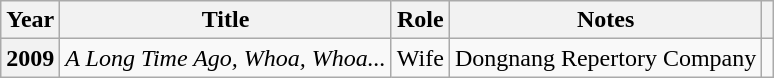<table class="wikitable plainrowheaders">
<tr>
<th scope="col">Year</th>
<th scope="col">Title</th>
<th scope="col">Role</th>
<th scope="col">Notes</th>
<th scope="col" class="unsortable"></th>
</tr>
<tr>
<th scope="row">2009</th>
<td><em>A Long Time Ago, Whoa, Whoa...</em> </td>
<td>Wife</td>
<td>Dongnang Repertory Company</td>
<td style="text-align:center"></td>
</tr>
</table>
